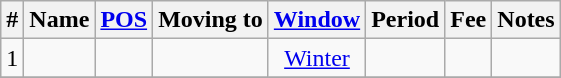<table class="wikitable sortable" style="text-align:center">
<tr>
<th>#</th>
<th>Name</th>
<th><a href='#'>POS</a></th>
<th>Moving to</th>
<th><a href='#'>Window</a></th>
<th>Period</th>
<th>Fee</th>
<th>Notes</th>
</tr>
<tr>
<td>1</td>
<td align=left></td>
<td></td>
<td align=left></td>
<td><a href='#'>Winter</a></td>
<td></td>
<td></td>
<td></td>
</tr>
<tr>
</tr>
</table>
